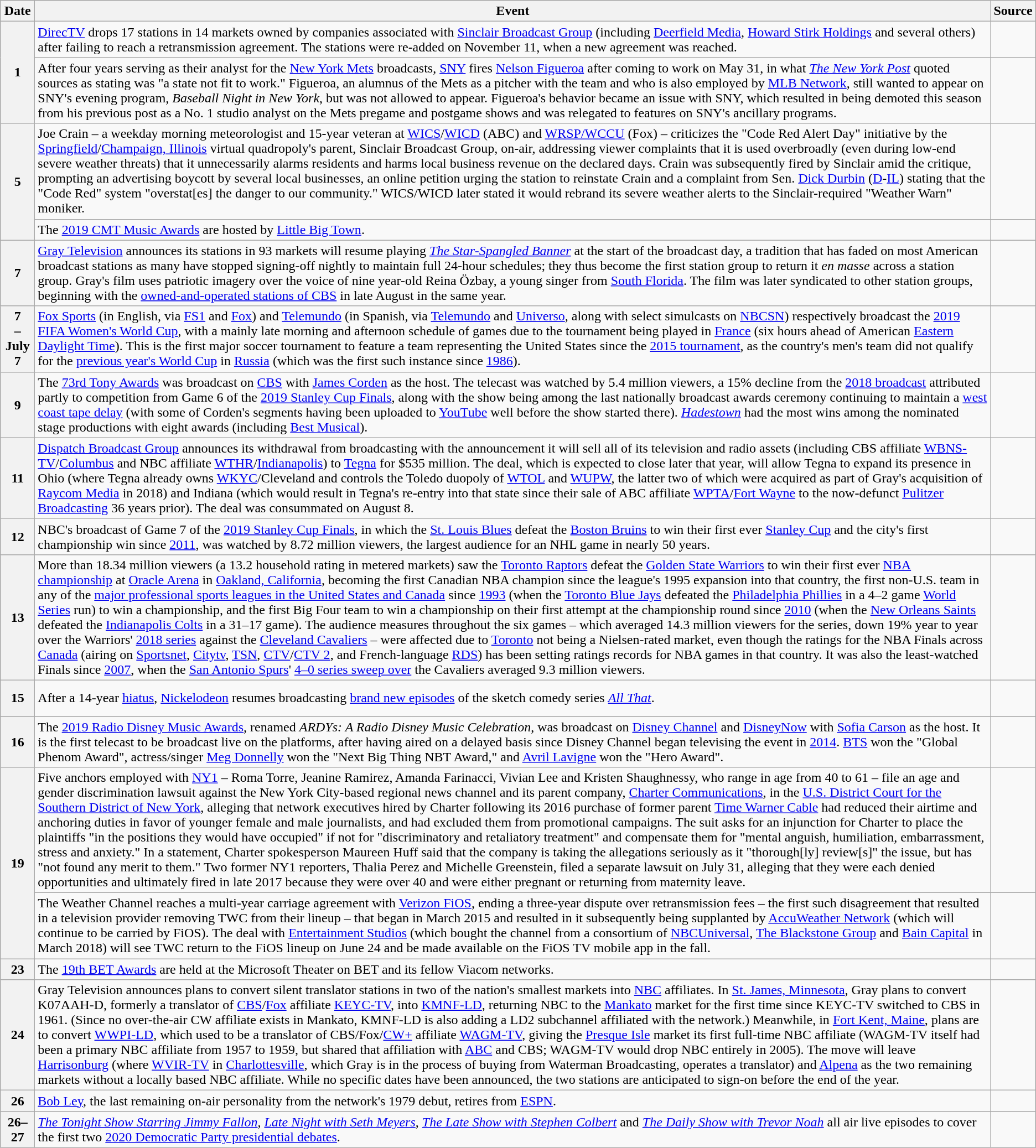<table class="wikitable">
<tr>
<th>Date</th>
<th>Event</th>
<th>Source</th>
</tr>
<tr>
<th rowspan=2>1</th>
<td><a href='#'>DirecTV</a> drops 17 stations in 14 markets owned by companies associated with <a href='#'>Sinclair Broadcast Group</a> (including <a href='#'>Deerfield Media</a>, <a href='#'>Howard Stirk Holdings</a> and several others) after failing to reach a retransmission agreement. The stations were re-added on November 11, when a new agreement was reached.</td>
<td></td>
</tr>
<tr>
<td>After four years serving as their analyst for the <a href='#'>New York Mets</a> broadcasts, <a href='#'>SNY</a> fires <a href='#'>Nelson Figueroa</a> after coming to work on May 31, in what <em><a href='#'>The New York Post</a></em> quoted sources as stating was "a state not fit to work." Figueroa, an alumnus of the Mets as a pitcher with the team and who is also employed by <a href='#'>MLB Network</a>, still wanted to appear on SNY's evening program, <em>Baseball Night in New York</em>, but was not allowed to appear. Figueroa's behavior became an issue with SNY, which resulted in being demoted this season from his previous post as a No. 1 studio analyst on the Mets pregame and postgame shows and was relegated to features on SNY's ancillary programs.</td>
<td></td>
</tr>
<tr>
<th rowspan="2">5</th>
<td>Joe Crain – a weekday morning meteorologist and 15-year veteran at <a href='#'>WICS</a>/<a href='#'>WICD</a> (ABC) and <a href='#'>WRSP/WCCU</a> (Fox) – criticizes the "Code Red Alert Day" initiative by the <a href='#'>Springfield</a>/<a href='#'>Champaign, Illinois</a> virtual quadropoly's parent, Sinclair Broadcast Group, on-air, addressing viewer complaints that it is used overbroadly (even during low-end severe weather threats) that it unnecessarily alarms residents and harms local business revenue on the declared days. Crain was subsequently fired by Sinclair amid the critique, prompting an advertising boycott by several local businesses, an online petition urging the station to reinstate Crain and a complaint from Sen. <a href='#'>Dick Durbin</a> (<a href='#'>D</a>-<a href='#'>IL</a>) stating that the "Code Red" system "overstat[es] the danger to our community." WICS/WICD later stated it would rebrand its severe weather alerts to the Sinclair-required "Weather Warn" moniker.</td>
<td><br></td>
</tr>
<tr>
<td>The <a href='#'>2019 CMT Music Awards</a> are hosted by <a href='#'>Little Big Town</a>.</td>
<td></td>
</tr>
<tr>
<th>7</th>
<td><a href='#'>Gray Television</a> announces its stations in 93 markets will resume playing <em><a href='#'>The Star-Spangled Banner</a></em> at the start of the broadcast day, a tradition that has faded on most American broadcast stations as many have stopped signing-off nightly to maintain full 24-hour schedules; they thus become the first station group to return it <em>en masse</em> across a station group. Gray's film uses patriotic imagery over the voice of nine year-old Reina Özbay, a young singer from <a href='#'>South Florida</a>. The film was later syndicated to other station groups, beginning with the <a href='#'>owned-and-operated stations of CBS</a> in late August in the same year.</td>
<td></td>
</tr>
<tr>
<th>7<br>–July 7</th>
<td><a href='#'>Fox Sports</a> (in English, via <a href='#'>FS1</a> and <a href='#'>Fox</a>) and <a href='#'>Telemundo</a> (in Spanish, via <a href='#'>Telemundo</a> and <a href='#'>Universo</a>, along with select simulcasts on <a href='#'>NBCSN</a>) respectively broadcast the <a href='#'>2019 FIFA Women's World Cup</a>, with a mainly late morning and afternoon schedule of games due to the tournament being played in <a href='#'>France</a> (six hours ahead of American <a href='#'>Eastern Daylight Time</a>). This is the first major soccer tournament to feature a team representing the United States since the <a href='#'>2015 tournament</a>, as the country's men's team did not qualify for the <a href='#'>previous year's World Cup</a> in <a href='#'>Russia</a> (which was the first such instance since <a href='#'>1986</a>).</td>
<td></td>
</tr>
<tr>
<th>9</th>
<td>The <a href='#'>73rd Tony Awards</a> was broadcast on <a href='#'>CBS</a> with <a href='#'>James Corden</a> as the host. The telecast was watched by 5.4 million viewers, a 15% decline from the <a href='#'>2018 broadcast</a> attributed partly to competition from Game 6 of the <a href='#'>2019 Stanley Cup Finals</a>, along with the show being among the last nationally broadcast awards ceremony continuing to maintain a <a href='#'>west coast tape delay</a> (with some of Corden's segments having been uploaded to <a href='#'>YouTube</a> well before the show started there). <em><a href='#'>Hadestown</a></em> had the most wins among the nominated stage productions with eight awards (including <a href='#'>Best Musical</a>).</td>
<td></td>
</tr>
<tr>
<th>11</th>
<td><a href='#'>Dispatch Broadcast Group</a> announces its withdrawal from broadcasting with the announcement it will sell all of its television and radio assets (including CBS affiliate <a href='#'>WBNS-TV</a>/<a href='#'>Columbus</a> and NBC affiliate <a href='#'>WTHR</a>/<a href='#'>Indianapolis</a>) to <a href='#'>Tegna</a> for $535 million. The deal, which is expected to close later that year, will allow Tegna to expand its presence in Ohio (where Tegna already owns <a href='#'>WKYC</a>/Cleveland and controls the Toledo duopoly of <a href='#'>WTOL</a> and <a href='#'>WUPW</a>, the latter two of which were acquired as part of Gray's acquisition of <a href='#'>Raycom Media</a> in 2018) and Indiana (which would result in Tegna's re-entry into that state since their sale of ABC affiliate <a href='#'>WPTA</a>/<a href='#'>Fort Wayne</a> to the now-defunct <a href='#'>Pulitzer Broadcasting</a> 36 years prior). The deal was consummated on August 8.</td>
<td></td>
</tr>
<tr>
<th>12</th>
<td>NBC's broadcast of Game 7 of the <a href='#'>2019 Stanley Cup Finals</a>, in which the <a href='#'>St. Louis Blues</a> defeat the <a href='#'>Boston Bruins</a> to win their first ever <a href='#'>Stanley Cup</a> and the city's first championship win since <a href='#'>2011</a>, was watched by 8.72 million viewers, the largest audience for an NHL game in nearly 50 years.</td>
<td></td>
</tr>
<tr>
<th>13</th>
<td>More than 18.34 million viewers (a 13.2 household rating in metered markets) saw the <a href='#'>Toronto Raptors</a> defeat the <a href='#'>Golden State Warriors</a> to win their first ever <a href='#'>NBA championship</a> at <a href='#'>Oracle Arena</a> in <a href='#'>Oakland, California</a>, becoming the first Canadian NBA champion since the league's 1995 expansion into that country, the first non-U.S. team in any of the <a href='#'>major professional sports leagues in the United States and Canada</a> since <a href='#'>1993</a> (when the <a href='#'>Toronto Blue Jays</a> defeated the <a href='#'>Philadelphia Phillies</a> in a 4–2 game <a href='#'>World Series</a> run) to win a championship, and the first Big Four team to win a championship on their first attempt at the championship round since <a href='#'>2010</a> (when the <a href='#'>New Orleans Saints</a> defeated the <a href='#'>Indianapolis Colts</a> in a 31–17 game). The audience measures throughout the six games – which averaged 14.3 million viewers for the series, down 19% year to year over the Warriors' <a href='#'>2018 series</a> against the <a href='#'>Cleveland Cavaliers</a> – were affected due to <a href='#'>Toronto</a> not being a Nielsen-rated market, even though the ratings for the NBA Finals across <a href='#'>Canada</a> (airing on <a href='#'>Sportsnet</a>, <a href='#'>Citytv</a>, <a href='#'>TSN</a>, <a href='#'>CTV</a>/<a href='#'>CTV 2</a>, and French-language <a href='#'>RDS</a>) has been setting ratings records for NBA games in that country. It was also the least-watched Finals since <a href='#'>2007</a>, when the <a href='#'>San Antonio Spurs</a>' <a href='#'>4–0 series sweep over</a> the Cavaliers averaged 9.3 million viewers.</td>
<td><br></td>
</tr>
<tr>
<th>15</th>
<td>After a 14-year <a href='#'>hiatus</a>, <a href='#'>Nickelodeon</a> resumes broadcasting <a href='#'>brand new episodes</a> of the sketch comedy series <em><a href='#'>All That</a></em>.</td>
<td><br><br></td>
</tr>
<tr>
<th>16</th>
<td>The <a href='#'>2019 Radio Disney Music Awards</a>, renamed <em>ARDYs: A Radio Disney Music Celebration</em>, was broadcast on <a href='#'>Disney Channel</a> and <a href='#'>DisneyNow</a> with <a href='#'>Sofia Carson</a> as the host. It is the first telecast to be broadcast live on the platforms, after having aired on a delayed basis since Disney Channel began televising the event in <a href='#'>2014</a>. <a href='#'>BTS</a> won the "Global Phenom Award", actress/singer <a href='#'>Meg Donnelly</a> won the "Next Big Thing NBT Award," and <a href='#'>Avril Lavigne</a> won the "Hero Award".</td>
<td></td>
</tr>
<tr>
<th rowspan=2>19</th>
<td>Five anchors employed with <a href='#'>NY1</a> – Roma Torre, Jeanine Ramirez, Amanda Farinacci, Vivian Lee and Kristen Shaughnessy, who range in age from 40 to 61 – file an age and gender discrimination lawsuit against the New York City-based regional news channel and its parent company, <a href='#'>Charter Communications</a>, in the <a href='#'>U.S. District Court for the Southern District of New York</a>, alleging that network executives hired by Charter following its 2016 purchase of former parent <a href='#'>Time Warner Cable</a> had reduced their airtime and anchoring duties in favor of younger female and male journalists, and had excluded them from promotional campaigns. The suit asks for an injunction for Charter to place the plaintiffs "in the positions they would have occupied" if not for "discriminatory and retaliatory treatment" and compensate them for "mental anguish, humiliation, embarrassment, stress and anxiety." In a statement, Charter spokesperson Maureen Huff said that the company is taking the allegations seriously as it "thorough[ly] review[s]" the issue, but has "not found any merit to them." Two former NY1 reporters, Thalia Perez and Michelle Greenstein, filed a separate lawsuit on July 31, alleging that they were each denied opportunities and ultimately fired in late 2017 because they were over 40 and were either pregnant or returning from maternity leave.</td>
<td><br></td>
</tr>
<tr>
<td>The Weather Channel reaches a multi-year carriage agreement with <a href='#'>Verizon FiOS</a>, ending a three-year dispute over retransmission fees – the first such disagreement that resulted in a television provider removing TWC from their lineup – that began in March 2015 and resulted in it subsequently being supplanted by <a href='#'>AccuWeather Network</a> (which will continue to be carried by FiOS). The deal with <a href='#'>Entertainment Studios</a> (which bought the channel from a consortium of <a href='#'>NBCUniversal</a>, <a href='#'>The Blackstone Group</a> and <a href='#'>Bain Capital</a> in March 2018) will see TWC return to the FiOS lineup on June 24 and be made available on the FiOS TV mobile app in the fall.</td>
<td><br></td>
</tr>
<tr>
<th>23</th>
<td>The <a href='#'>19th BET Awards</a> are held at the Microsoft Theater on BET and its fellow Viacom networks.</td>
<td></td>
</tr>
<tr>
<th>24</th>
<td>Gray Television announces plans to convert silent translator stations in two of the nation's smallest markets into <a href='#'>NBC</a> affiliates. In <a href='#'>St. James, Minnesota</a>, Gray plans to convert K07AAH-D, formerly a translator of <a href='#'>CBS</a>/<a href='#'>Fox</a> affiliate <a href='#'>KEYC-TV</a>, into <a href='#'>KMNF-LD</a>, returning NBC to the <a href='#'>Mankato</a> market for the first time since KEYC-TV switched to CBS in 1961. (Since no over-the-air CW affiliate exists in Mankato, KMNF-LD is also adding a LD2 subchannel affiliated with the network.) Meanwhile, in <a href='#'>Fort Kent, Maine</a>, plans are to convert <a href='#'>WWPI-LD</a>, which used to be a translator of CBS/Fox/<a href='#'>CW+</a> affiliate <a href='#'>WAGM-TV</a>, giving the <a href='#'>Presque Isle</a> market its first full-time NBC affiliate (WAGM-TV itself had been a primary NBC affiliate from 1957 to 1959, but shared that affiliation with <a href='#'>ABC</a> and CBS; WAGM-TV would drop NBC entirely in 2005). The move will leave <a href='#'>Harrisonburg</a> (where <a href='#'>WVIR-TV</a> in <a href='#'>Charlottesville</a>, which Gray is in the process of buying from Waterman Broadcasting, operates a translator) and <a href='#'>Alpena</a> as the two remaining markets without a locally based NBC affiliate. While no specific dates have been announced, the two stations are anticipated to sign-on before the end of the year.</td>
<td></td>
</tr>
<tr>
<th>26</th>
<td><a href='#'>Bob Ley</a>, the last remaining on-air personality from the network's 1979 debut, retires from <a href='#'>ESPN</a>.</td>
<td></td>
</tr>
<tr>
<th>26–27</th>
<td><em><a href='#'>The Tonight Show Starring Jimmy Fallon</a></em>, <em><a href='#'>Late Night with Seth Meyers</a></em>, <em><a href='#'>The Late Show with Stephen Colbert</a></em> and <em><a href='#'>The Daily Show with Trevor Noah</a></em> all air live episodes to cover the first two <a href='#'>2020 Democratic Party presidential debates</a>.</td>
<td></td>
</tr>
</table>
